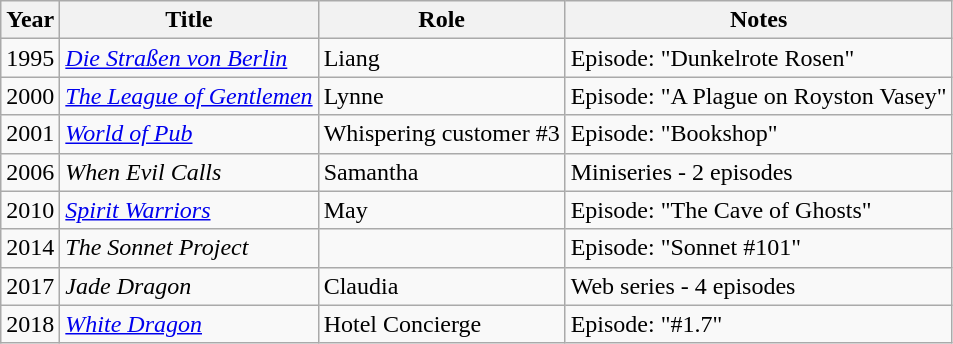<table class="wikitable">
<tr>
<th>Year</th>
<th>Title</th>
<th>Role</th>
<th>Notes</th>
</tr>
<tr>
<td>1995</td>
<td><em><a href='#'>Die Straßen von Berlin</a></em></td>
<td>Liang</td>
<td>Episode: "Dunkelrote Rosen"</td>
</tr>
<tr>
<td>2000</td>
<td><em><a href='#'>The League of Gentlemen</a></em></td>
<td>Lynne</td>
<td>Episode: "A Plague on Royston Vasey"</td>
</tr>
<tr>
<td>2001</td>
<td><em><a href='#'>World of Pub</a></em></td>
<td>Whispering customer #3</td>
<td>Episode: "Bookshop"</td>
</tr>
<tr>
<td>2006</td>
<td><em>When Evil Calls</em></td>
<td>Samantha</td>
<td>Miniseries - 2 episodes</td>
</tr>
<tr>
<td>2010</td>
<td><a href='#'><em>Spirit Warriors</em></a></td>
<td>May</td>
<td>Episode: "The Cave of Ghosts"</td>
</tr>
<tr>
<td>2014</td>
<td><em>The Sonnet Project</em></td>
<td></td>
<td>Episode: "Sonnet #101"</td>
</tr>
<tr>
<td>2017</td>
<td><em>Jade Dragon</em></td>
<td>Claudia</td>
<td>Web series - 4 episodes</td>
</tr>
<tr>
<td>2018</td>
<td><a href='#'><em>White Dragon</em></a></td>
<td>Hotel Concierge</td>
<td>Episode: "#1.7"</td>
</tr>
</table>
